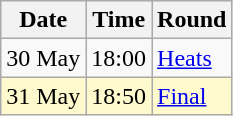<table class="wikitable">
<tr>
<th>Date</th>
<th>Time</th>
<th>Round</th>
</tr>
<tr>
<td>30 May</td>
<td>18:00</td>
<td><a href='#'>Heats</a></td>
</tr>
<tr style="background:lemonchiffon">
<td>31 May</td>
<td>18:50</td>
<td><a href='#'>Final</a></td>
</tr>
</table>
